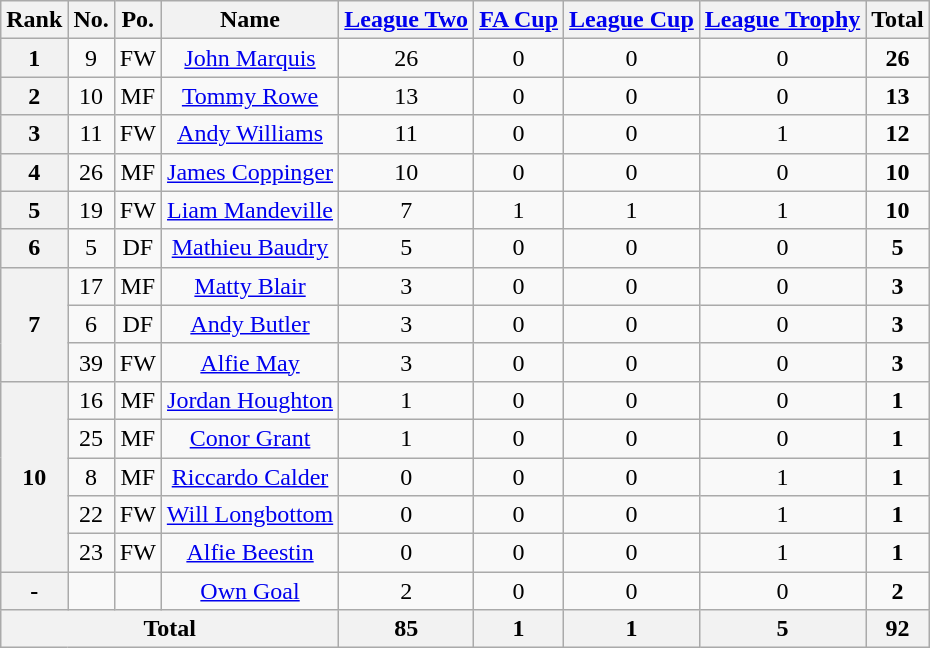<table class="wikitable" style="text-align: center">
<tr>
<th>Rank</th>
<th>No.</th>
<th>Po.</th>
<th>Name</th>
<th><a href='#'>League Two</a></th>
<th><a href='#'>FA Cup</a></th>
<th><a href='#'>League Cup</a></th>
<th><a href='#'>League Trophy</a></th>
<th>Total</th>
</tr>
<tr>
<th>1</th>
<td>9</td>
<td>FW</td>
<td><a href='#'>John Marquis</a></td>
<td>26</td>
<td>0</td>
<td>0</td>
<td>0</td>
<td><strong>26</strong></td>
</tr>
<tr>
<th>2</th>
<td>10</td>
<td>MF</td>
<td><a href='#'>Tommy Rowe</a></td>
<td>13</td>
<td>0</td>
<td>0</td>
<td>0</td>
<td><strong>13</strong></td>
</tr>
<tr>
<th>3</th>
<td>11</td>
<td>FW</td>
<td><a href='#'>Andy Williams</a></td>
<td>11</td>
<td>0</td>
<td>0</td>
<td>1</td>
<td><strong>12</strong></td>
</tr>
<tr>
<th>4</th>
<td>26</td>
<td>MF</td>
<td><a href='#'>James Coppinger</a></td>
<td>10</td>
<td>0</td>
<td>0</td>
<td>0</td>
<td><strong>10</strong></td>
</tr>
<tr>
<th>5</th>
<td>19</td>
<td>FW</td>
<td><a href='#'>Liam Mandeville</a></td>
<td>7</td>
<td>1</td>
<td>1</td>
<td>1</td>
<td><strong>10</strong></td>
</tr>
<tr>
<th>6</th>
<td>5</td>
<td>DF</td>
<td><a href='#'>Mathieu Baudry</a></td>
<td>5</td>
<td>0</td>
<td>0</td>
<td>0</td>
<td><strong>5</strong></td>
</tr>
<tr>
<th rowspan="3">7</th>
<td>17</td>
<td>MF</td>
<td><a href='#'>Matty Blair</a></td>
<td>3</td>
<td>0</td>
<td>0</td>
<td>0</td>
<td><strong>3</strong></td>
</tr>
<tr>
<td>6</td>
<td>DF</td>
<td><a href='#'>Andy Butler</a></td>
<td>3</td>
<td>0</td>
<td>0</td>
<td>0</td>
<td><strong>3</strong></td>
</tr>
<tr>
<td>39</td>
<td>FW</td>
<td><a href='#'>Alfie May</a></td>
<td>3</td>
<td>0</td>
<td>0</td>
<td>0</td>
<td><strong>3</strong></td>
</tr>
<tr>
<th rowspan="5">10</th>
<td>16</td>
<td>MF</td>
<td><a href='#'>Jordan Houghton</a></td>
<td>1</td>
<td>0</td>
<td>0</td>
<td>0</td>
<td><strong>1</strong></td>
</tr>
<tr>
<td>25</td>
<td>MF</td>
<td><a href='#'>Conor Grant</a></td>
<td>1</td>
<td>0</td>
<td>0</td>
<td>0</td>
<td><strong>1</strong></td>
</tr>
<tr>
<td>8</td>
<td>MF</td>
<td><a href='#'>Riccardo Calder</a></td>
<td>0</td>
<td>0</td>
<td>0</td>
<td>1</td>
<td><strong>1</strong></td>
</tr>
<tr>
<td>22</td>
<td>FW</td>
<td><a href='#'>Will Longbottom</a></td>
<td>0</td>
<td>0</td>
<td>0</td>
<td>1</td>
<td><strong>1</strong></td>
</tr>
<tr>
<td>23</td>
<td>FW</td>
<td><a href='#'>Alfie Beestin</a></td>
<td>0</td>
<td>0</td>
<td>0</td>
<td>1</td>
<td><strong>1</strong></td>
</tr>
<tr>
<th>-</th>
<td></td>
<td></td>
<td><a href='#'>Own Goal</a></td>
<td>2</td>
<td>0</td>
<td>0</td>
<td>0</td>
<td><strong>2</strong></td>
</tr>
<tr>
<th colspan="4">Total</th>
<th>85</th>
<th>1</th>
<th>1</th>
<th>5</th>
<th>92</th>
</tr>
</table>
